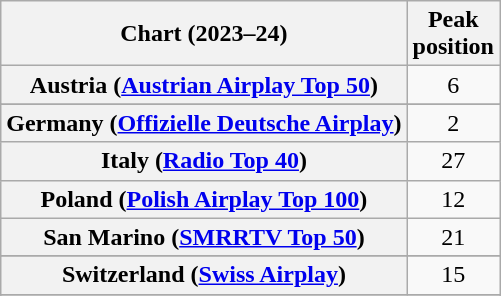<table class="wikitable sortable plainrowheaders" style="text-align:center">
<tr>
<th scope="col">Chart (2023–24)</th>
<th scope="col">Peak<br>position</th>
</tr>
<tr>
<th scope="row">Austria (<a href='#'>Austrian Airplay Top 50</a>)</th>
<td>6</td>
</tr>
<tr>
</tr>
<tr>
</tr>
<tr>
<th scope="row">Germany (<a href='#'>Offizielle Deutsche Airplay</a>)</th>
<td>2</td>
</tr>
<tr>
<th scope="row">Italy (<a href='#'>Radio Top 40</a>)</th>
<td>27</td>
</tr>
<tr>
<th scope="row">Poland (<a href='#'>Polish Airplay Top 100</a>)</th>
<td>12</td>
</tr>
<tr>
<th scope="row">San Marino (<a href='#'>SMRRTV Top 50</a>)</th>
<td>21</td>
</tr>
<tr>
</tr>
<tr>
<th scope="row">Switzerland (<a href='#'>Swiss Airplay</a>)</th>
<td>15</td>
</tr>
<tr>
</tr>
<tr>
</tr>
<tr>
</tr>
<tr>
</tr>
</table>
